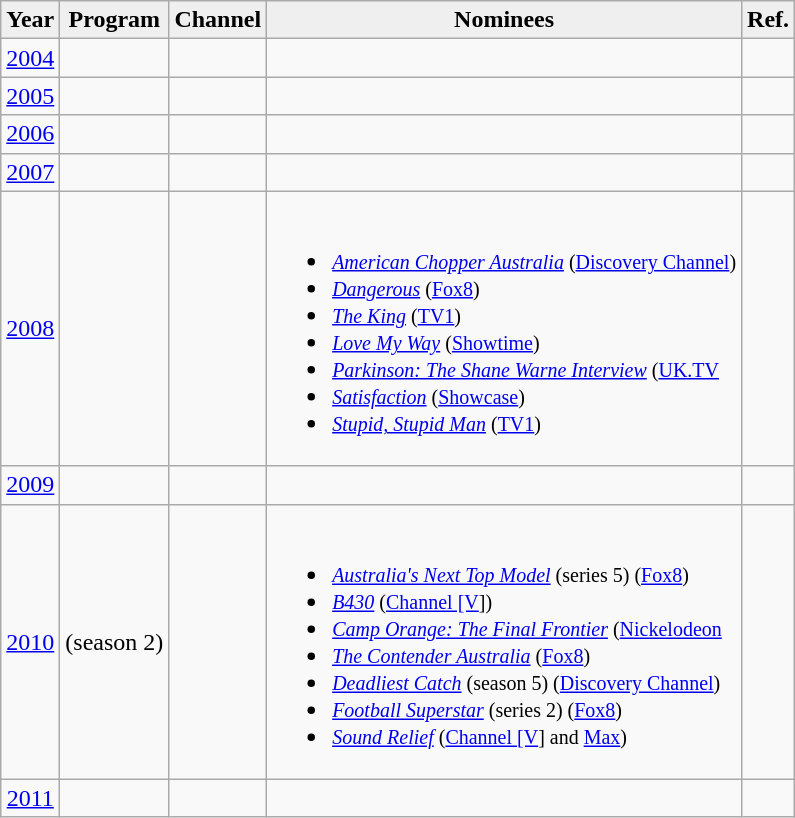<table class="wikitable sortable">
<tr>
<th style="background:#efefef;">Year</th>
<th style="background:#efefef;">Program</th>
<th style="background:#efefef;">Channel</th>
<th style="background:#efefef;" class="unsortable">Nominees</th>
<th style="background:#efefef;" class="unsortable">Ref.</th>
</tr>
<tr>
<td style="text-align:center;"><a href='#'>2004</a></td>
<td></td>
<td></td>
<td></td>
<td style="text-align:center;"></td>
</tr>
<tr>
<td style="text-align:center;"><a href='#'>2005</a></td>
<td></td>
<td></td>
<td></td>
<td style="text-align:center;"></td>
</tr>
<tr>
<td style="text-align:center;"><a href='#'>2006</a></td>
<td></td>
<td></td>
<td></td>
<td style="text-align:center;"></td>
</tr>
<tr>
<td style="text-align:center;"><a href='#'>2007</a></td>
<td></td>
<td></td>
<td></td>
<td style="text-align:center;"></td>
</tr>
<tr>
<td style="text-align:center;"><a href='#'>2008</a></td>
<td></td>
<td></td>
<td><br><ul><li><small><em><a href='#'>American Chopper Australia</a></em> (<a href='#'>Discovery Channel</a>)</small></li><li><small><em><a href='#'>Dangerous</a></em> (<a href='#'>Fox8</a>)</small></li><li><small><em><a href='#'>The King</a></em> (<a href='#'>TV1</a>)</small></li><li><small><em><a href='#'>Love My Way</a></em> (<a href='#'>Showtime</a>)</small></li><li><small><em><a href='#'>Parkinson: The Shane Warne Interview</a></em> (<a href='#'>UK.TV</a></small></li><li><small><em><a href='#'>Satisfaction</a></em> (<a href='#'>Showcase</a>)</small></li><li><small><em><a href='#'>Stupid, Stupid Man</a></em> (<a href='#'>TV1</a>)</small></li></ul></td>
<td style="text-align:center;"></td>
</tr>
<tr>
<td style="text-align:center;"><a href='#'>2009</a></td>
<td></td>
<td></td>
<td></td>
<td style="text-align:center;"></td>
</tr>
<tr>
<td style="text-align:center;"><a href='#'>2010</a></td>
<td> (season 2)</td>
<td></td>
<td><br><ul><li><small><em><a href='#'>Australia's Next Top Model</a></em> (series 5) (<a href='#'>Fox8</a>)</small></li><li><small><em><a href='#'>B430</a></em> (<a href='#'>Channel [V</a>])</small></li><li><small><em><a href='#'>Camp Orange: The Final Frontier</a></em> (<a href='#'>Nickelodeon</a></small></li><li><small><em><a href='#'>The Contender Australia</a></em> (<a href='#'>Fox8</a>)</small></li><li><small> <em><a href='#'>Deadliest Catch</a></em> (season 5) (<a href='#'>Discovery Channel</a>)</small></li><li><small><em><a href='#'>Football Superstar</a></em> (series 2) (<a href='#'>Fox8</a>)</small></li><li><small><em><a href='#'>Sound Relief</a></em> (<a href='#'>Channel [V</a>] and <a href='#'>Max</a>)</small></li></ul></td>
<td style="text-align:center;"></td>
</tr>
<tr>
<td style="text-align:center;"><a href='#'>2011</a></td>
<td></td>
<td></td>
<td></td>
<td style="text-align:center;"></td>
</tr>
</table>
